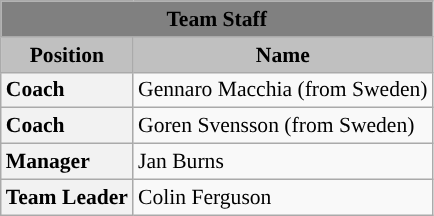<table class="wikitable" style="text-align:left; font-size:90%;">
<tr>
<th style=background:grey colspan=2>Team Staff</th>
</tr>
<tr>
<th style="background:silver;">Position</th>
<th style="background:silver;">Name</th>
</tr>
<tr>
<th style="text-align:left;">Coach</th>
<td> Gennaro Macchia (from Sweden)</td>
</tr>
<tr>
<th style="text-align:left;">Coach</th>
<td> Goren Svensson (from Sweden)</td>
</tr>
<tr>
<th style="text-align:left;">Manager</th>
<td>Jan Burns</td>
</tr>
<tr>
<th style="text-align:left;">Team Leader</th>
<td>Colin Ferguson</td>
</tr>
</table>
